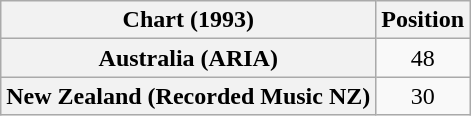<table class="wikitable sortable plainrowheaders" style="text-align:center">
<tr>
<th>Chart (1993)</th>
<th>Position</th>
</tr>
<tr>
<th scope="row">Australia (ARIA)</th>
<td>48</td>
</tr>
<tr>
<th scope="row">New Zealand (Recorded Music NZ)</th>
<td>30</td>
</tr>
</table>
